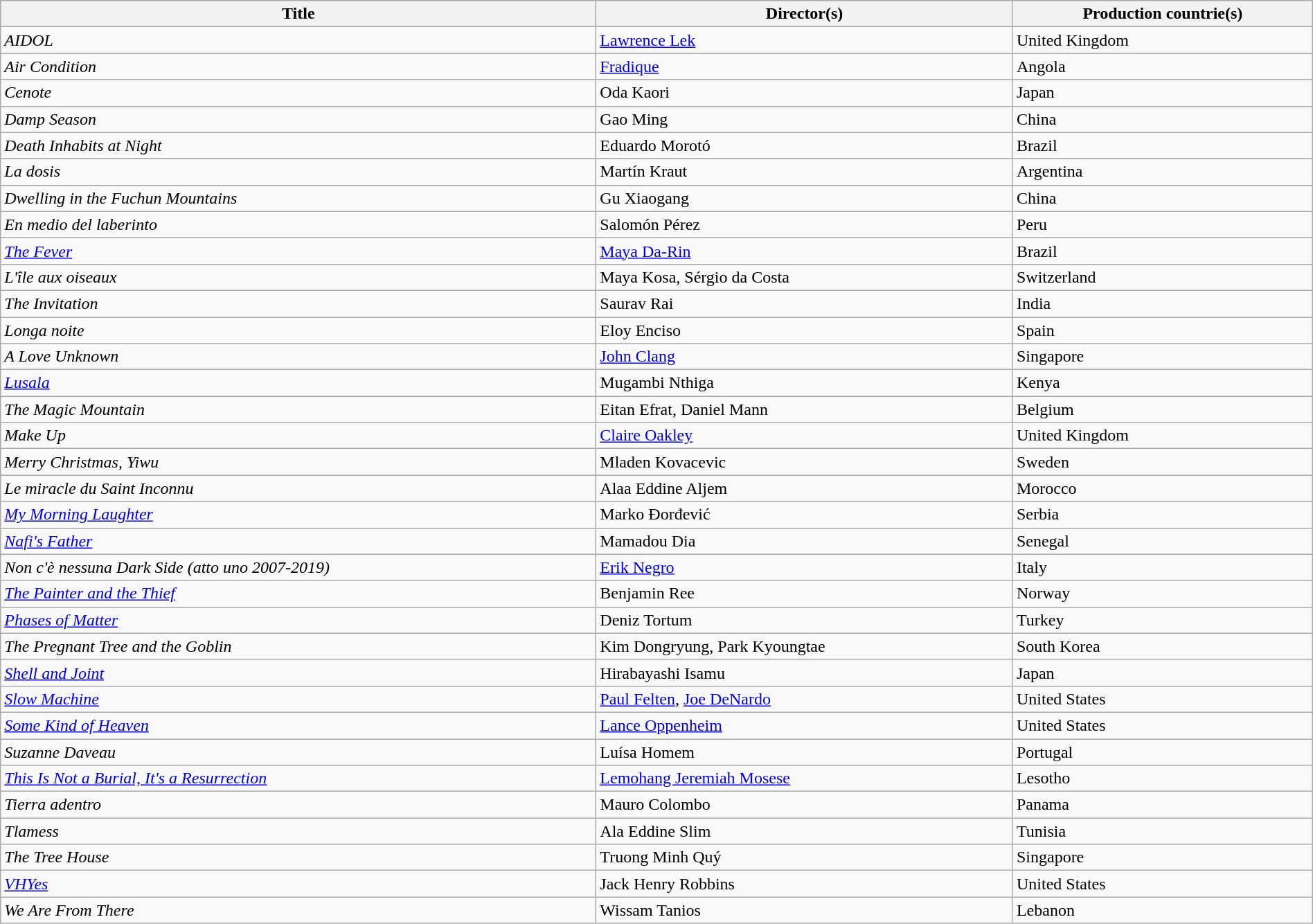<table class="sortable wikitable" style="width:100%; margin-bottom:4px" cellpadding="5">
<tr>
<th scope="col">Title</th>
<th scope="col">Director(s)</th>
<th scope="col">Production countrie(s)</th>
</tr>
<tr>
<td><em>AIDOL</em></td>
<td><a href='#'>Lawrence Lek</a></td>
<td>United Kingdom</td>
</tr>
<tr>
<td><em>Air Condition</em></td>
<td><a href='#'>Fradique</a></td>
<td>Angola</td>
</tr>
<tr>
<td><em>Cenote</em></td>
<td>Oda Kaori</td>
<td>Japan</td>
</tr>
<tr>
<td><em>Damp Season</em></td>
<td>Gao Ming</td>
<td>China</td>
</tr>
<tr>
<td><em>Death Inhabits at Night</em></td>
<td>Eduardo Morotó</td>
<td>Brazil</td>
</tr>
<tr>
<td><em>La dosis</em></td>
<td>Martín Kraut</td>
<td>Argentina</td>
</tr>
<tr>
<td><em>Dwelling in the Fuchun Mountains</em></td>
<td>Gu Xiaogang</td>
<td>China</td>
</tr>
<tr>
<td><em>En medio del laberinto</em></td>
<td>Salomón Pérez</td>
<td>Peru</td>
</tr>
<tr>
<td><em><a href='#'>The Fever</a></em></td>
<td><a href='#'>Maya Da-Rin</a></td>
<td>Brazil</td>
</tr>
<tr>
<td><em>L'île aux oiseaux</em></td>
<td>Maya Kosa, Sérgio da Costa</td>
<td>Switzerland</td>
</tr>
<tr>
<td><em>The Invitation</em></td>
<td>Saurav Rai</td>
<td>India</td>
</tr>
<tr>
<td><em>Longa noite</em></td>
<td>Eloy Enciso</td>
<td>Spain</td>
</tr>
<tr>
<td><em>A Love Unknown</em></td>
<td><a href='#'>John Clang</a></td>
<td>Singapore</td>
</tr>
<tr>
<td><em><a href='#'>Lusala</a></em></td>
<td>Mugambi Nthiga</td>
<td>Kenya</td>
</tr>
<tr>
<td><em>The Magic Mountain</em></td>
<td>Eitan Efrat, Daniel Mann</td>
<td>Belgium</td>
</tr>
<tr>
<td><em>Make Up</em></td>
<td><a href='#'>Claire Oakley</a></td>
<td>United Kingdom</td>
</tr>
<tr>
<td><em>Merry Christmas, Yiwu</em></td>
<td>Mladen Kovacevic</td>
<td>Sweden</td>
</tr>
<tr>
<td><em>Le miracle du Saint Inconnu</em></td>
<td>Alaa Eddine Aljem</td>
<td>Morocco</td>
</tr>
<tr>
<td><em><a href='#'>My Morning Laughter</a></em></td>
<td>Marko Đorđević</td>
<td>Serbia</td>
</tr>
<tr>
<td><em><a href='#'>Nafi's Father</a></em></td>
<td>Mamadou Dia</td>
<td>Senegal</td>
</tr>
<tr>
<td><em>Non c'è nessuna Dark Side (atto uno 2007-2019)</em></td>
<td><a href='#'>Erik Negro</a></td>
<td>Italy</td>
</tr>
<tr>
<td><em><a href='#'>The Painter and the Thief</a></em></td>
<td>Benjamin Ree</td>
<td>Norway</td>
</tr>
<tr>
<td><em><a href='#'>Phases of Matter</a></em></td>
<td>Deniz Tortum</td>
<td>Turkey</td>
</tr>
<tr>
<td><em>The Pregnant Tree and the Goblin</em></td>
<td>Kim Dongryung, Park Kyoungtae</td>
<td>South Korea</td>
</tr>
<tr>
<td><em><a href='#'>Shell and Joint</a></em></td>
<td>Hirabayashi Isamu</td>
<td>Japan</td>
</tr>
<tr>
<td><em><a href='#'>Slow Machine</a></em></td>
<td><a href='#'>Paul Felten</a>, <a href='#'>Joe DeNardo</a></td>
<td>United States</td>
</tr>
<tr>
<td><em><a href='#'>Some Kind of Heaven</a></em></td>
<td><a href='#'>Lance Oppenheim</a></td>
<td>United States</td>
</tr>
<tr>
<td><em>Suzanne Daveau</em></td>
<td>Luísa Homem</td>
<td>Portugal</td>
</tr>
<tr>
<td><em><a href='#'>This Is Not a Burial, It's a Resurrection</a></em></td>
<td><a href='#'>Lemohang Jeremiah Mosese</a></td>
<td>Lesotho</td>
</tr>
<tr>
<td><em>Tierra adentro</em></td>
<td>Mauro Colombo</td>
<td>Panama</td>
</tr>
<tr>
<td><em>Tlamess</em></td>
<td>Ala Eddine Slim</td>
<td>Tunisia</td>
</tr>
<tr>
<td><em>The Tree House</em></td>
<td>Truong Minh Quý</td>
<td>Singapore</td>
</tr>
<tr>
<td><em><a href='#'>VHYes</a></em></td>
<td>Jack Henry Robbins</td>
<td>United States</td>
</tr>
<tr>
<td><em>We Are From There</em></td>
<td>Wissam Tanios</td>
<td>Lebanon</td>
</tr>
</table>
